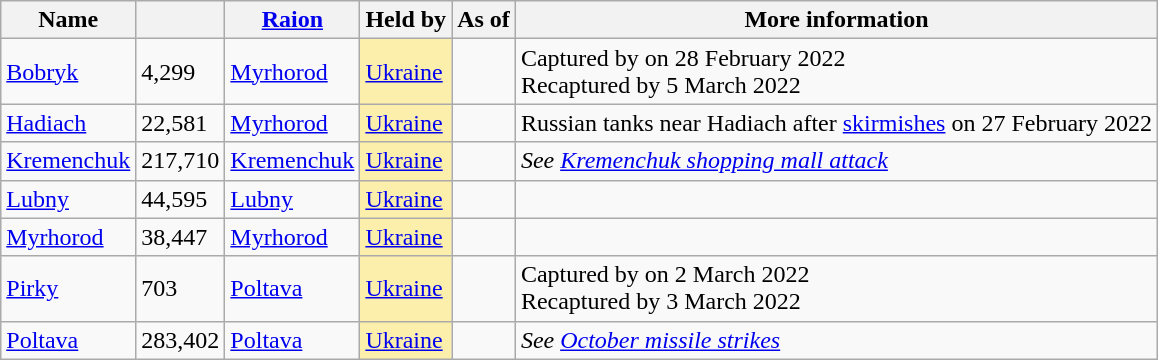<table class="wikitable sortable">
<tr>
<th>Name</th>
<th></th>
<th><a href='#'>Raion</a></th>
<th>Held by</th>
<th class="sortable">As of</th>
<th class="unsortable">More information</th>
</tr>
<tr>
<td><a href='#'>Bobryk</a></td>
<td>4,299</td>
<td><a href='#'>Myrhorod</a></td>
<td style=background:#FFD70050><a href='#'>Ukraine</a></td>
<td align=right></td>
<td>Captured by  on 28 February 2022 <br>Recaptured by  5 March 2022</td>
</tr>
<tr>
<td><a href='#'>Hadiach</a></td>
<td>22,581</td>
<td><a href='#'>Myrhorod</a></td>
<td style=background:#FFD70050><a href='#'>Ukraine</a></td>
<td align=right></td>
<td>Russian tanks  near Hadiach after <a href='#'>skirmishes</a> on 27 February 2022</td>
</tr>
<tr>
<td><a href='#'>Kremenchuk</a></td>
<td>217,710</td>
<td><a href='#'>Kremenchuk</a></td>
<td style=background:#FFD70050><a href='#'>Ukraine</a></td>
<td align=right></td>
<td><em>See <a href='#'>Kremenchuk shopping mall attack</a></em></td>
</tr>
<tr>
<td><a href='#'>Lubny</a></td>
<td>44,595</td>
<td><a href='#'>Lubny</a></td>
<td style=background:#FFD70050><a href='#'>Ukraine</a></td>
<td align=right></td>
<td></td>
</tr>
<tr>
<td><a href='#'>Myrhorod</a></td>
<td>38,447</td>
<td><a href='#'>Myrhorod</a></td>
<td style=background:#FFD70050><a href='#'>Ukraine</a></td>
<td align=right></td>
<td></td>
</tr>
<tr>
<td><a href='#'>Pirky</a></td>
<td>703</td>
<td><a href='#'>Poltava</a></td>
<td style=background:#FFD70050><a href='#'>Ukraine</a></td>
<td align=right></td>
<td>Captured by  on 2 March 2022<br>Recaptured by  3 March 2022</td>
</tr>
<tr>
<td><a href='#'>Poltava</a></td>
<td>283,402</td>
<td><a href='#'>Poltava</a></td>
<td style=background:#FFD70050><a href='#'>Ukraine</a></td>
<td align=right></td>
<td><em>See <a href='#'>October missile strikes</a></em></td>
</tr>
</table>
